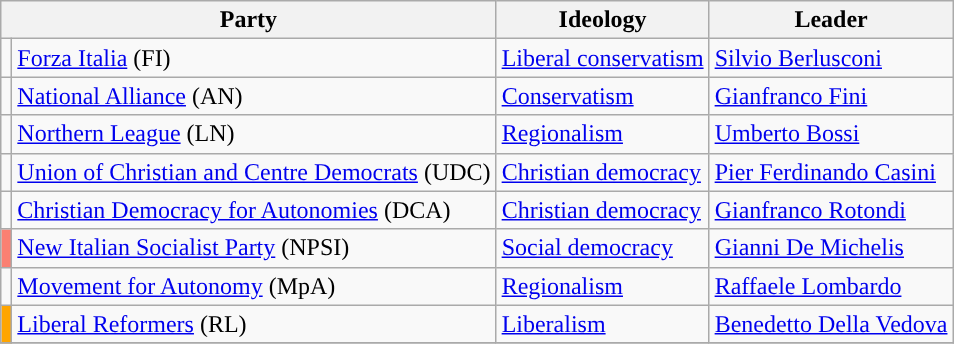<table class=wikitable style=text-align:left>
<tr>
<th colspan=2>Party</th>
<th>Ideology</th>
<th>Leader</th>
</tr>
<tr>
<td></td>
<td><a href='#'>Forza Italia</a> (FI)</td>
<td><a href='#'>Liberal conservatism</a></td>
<td><a href='#'>Silvio Berlusconi</a></td>
</tr>
<tr>
<td></td>
<td><a href='#'>National Alliance</a> (AN)</td>
<td><a href='#'>Conservatism</a></td>
<td><a href='#'>Gianfranco Fini</a></td>
</tr>
<tr>
<td></td>
<td><a href='#'>Northern League</a> (LN)</td>
<td><a href='#'>Regionalism</a></td>
<td><a href='#'>Umberto Bossi</a></td>
</tr>
<tr>
<td></td>
<td><a href='#'>Union of Christian and Centre Democrats</a> (UDC)</td>
<td><a href='#'>Christian democracy</a></td>
<td><a href='#'>Pier Ferdinando Casini</a></td>
</tr>
<tr>
<td></td>
<td><a href='#'>Christian Democracy for Autonomies</a> (DCA)</td>
<td><a href='#'>Christian democracy</a></td>
<td><a href='#'>Gianfranco Rotondi</a></td>
</tr>
<tr>
<td bgcolor="salmon"></td>
<td><a href='#'>New Italian Socialist Party</a> (NPSI)</td>
<td><a href='#'>Social democracy</a></td>
<td><a href='#'>Gianni De Michelis</a></td>
</tr>
<tr>
<td></td>
<td><a href='#'>Movement for Autonomy</a> (MpA)</td>
<td><a href='#'>Regionalism</a></td>
<td><a href='#'>Raffaele Lombardo</a></td>
</tr>
<tr>
<td bgcolor="orange"></td>
<td><a href='#'>Liberal Reformers</a> (RL)</td>
<td><a href='#'>Liberalism</a></td>
<td><a href='#'>Benedetto Della Vedova</a></td>
</tr>
<tr>
</tr>
</table>
